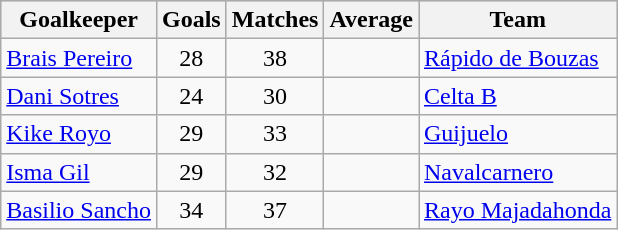<table class="wikitable sortable" class="wikitable">
<tr style="background:#ccc; text-align:center;">
<th>Goalkeeper</th>
<th>Goals</th>
<th>Matches</th>
<th>Average</th>
<th>Team</th>
</tr>
<tr>
<td> <a href='#'>Brais Pereiro</a></td>
<td style="text-align:center;">28</td>
<td style="text-align:center;">38</td>
<td style="text-align:center;"></td>
<td><a href='#'>Rápido de Bouzas</a></td>
</tr>
<tr>
<td> <a href='#'>Dani Sotres</a></td>
<td style="text-align:center;">24</td>
<td style="text-align:center;">30</td>
<td style="text-align:center;"></td>
<td><a href='#'>Celta B</a></td>
</tr>
<tr>
<td> <a href='#'>Kike Royo</a></td>
<td style="text-align:center;">29</td>
<td style="text-align:center;">33</td>
<td style="text-align:center;"></td>
<td><a href='#'>Guijuelo</a></td>
</tr>
<tr>
<td> <a href='#'>Isma Gil</a></td>
<td style="text-align:center;">29</td>
<td style="text-align:center;">32</td>
<td style="text-align:center;"></td>
<td><a href='#'>Navalcarnero</a></td>
</tr>
<tr>
<td> <a href='#'>Basilio Sancho</a></td>
<td style="text-align:center;">34</td>
<td style="text-align:center;">37</td>
<td style="text-align:center;"></td>
<td><a href='#'>Rayo Majadahonda</a></td>
</tr>
</table>
